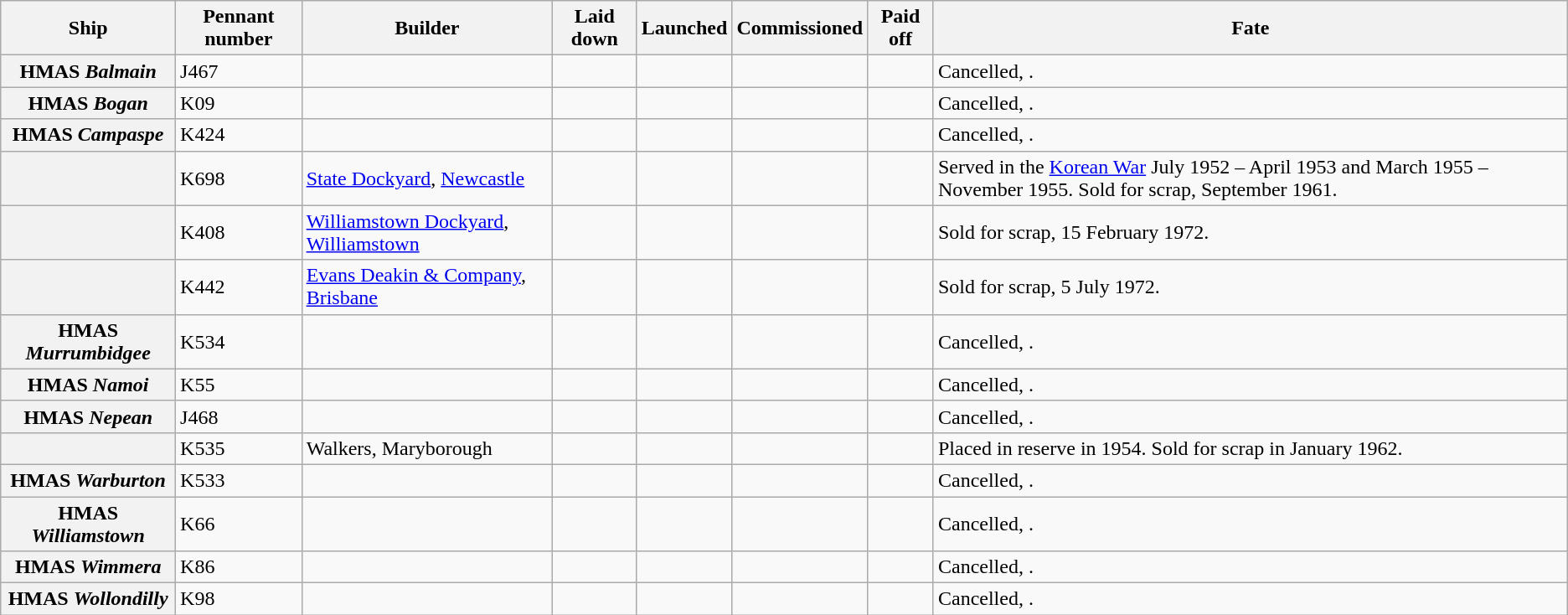<table class="wikitable sortable nowraplinks plainrowheaders">
<tr>
<th scope="col">Ship</th>
<th scope="col">Pennant number</th>
<th scope="col">Builder</th>
<th scope="col">Laid down</th>
<th scope="col">Launched</th>
<th scope="col">Commissioned</th>
<th scope="col">Paid off</th>
<th scope="col">Fate</th>
</tr>
<tr>
<th scope="row">HMAS <em>Balmain</em></th>
<td>J467</td>
<td></td>
<td></td>
<td></td>
<td></td>
<td></td>
<td>Cancelled, .</td>
</tr>
<tr>
<th scope="row">HMAS <em>Bogan</em></th>
<td>K09</td>
<td></td>
<td></td>
<td></td>
<td></td>
<td></td>
<td>Cancelled, .</td>
</tr>
<tr>
<th scope="row">HMAS <em>Campaspe</em></th>
<td>K424</td>
<td></td>
<td></td>
<td></td>
<td></td>
<td></td>
<td>Cancelled, .</td>
</tr>
<tr>
<th scope="row"></th>
<td>K698</td>
<td><a href='#'>State Dockyard</a>, <a href='#'>Newcastle</a></td>
<td></td>
<td></td>
<td></td>
<td></td>
<td>Served in the <a href='#'>Korean War</a> July 1952 – April 1953 and March 1955 – November 1955.  Sold for scrap, September 1961.</td>
</tr>
<tr>
<th scope="row"></th>
<td>K408</td>
<td><a href='#'>Williamstown Dockyard</a>, <a href='#'>Williamstown</a></td>
<td></td>
<td></td>
<td></td>
<td></td>
<td>Sold for scrap, 15 February 1972.</td>
</tr>
<tr>
<th scope="row"></th>
<td>K442</td>
<td><a href='#'>Evans Deakin & Company</a>, <a href='#'>Brisbane</a></td>
<td></td>
<td></td>
<td></td>
<td></td>
<td>Sold for scrap, 5 July 1972.</td>
</tr>
<tr>
<th scope="row">HMAS <em>Murrumbidgee</em></th>
<td>K534</td>
<td></td>
<td></td>
<td></td>
<td></td>
<td></td>
<td>Cancelled, .</td>
</tr>
<tr>
<th scope="row">HMAS <em>Namoi</em></th>
<td>K55</td>
<td></td>
<td></td>
<td></td>
<td></td>
<td></td>
<td>Cancelled, .</td>
</tr>
<tr>
<th scope="row">HMAS <em>Nepean</em></th>
<td>J468</td>
<td></td>
<td></td>
<td></td>
<td></td>
<td></td>
<td>Cancelled, .</td>
</tr>
<tr>
<th scope="row"></th>
<td>K535</td>
<td>Walkers, Maryborough</td>
<td></td>
<td></td>
<td></td>
<td></td>
<td>Placed in reserve in 1954.  Sold for scrap in January 1962.</td>
</tr>
<tr>
<th scope="row">HMAS <em>Warburton</em></th>
<td>K533</td>
<td></td>
<td></td>
<td></td>
<td></td>
<td></td>
<td>Cancelled, .</td>
</tr>
<tr>
<th scope="row">HMAS <em>Williamstown</em></th>
<td>K66</td>
<td></td>
<td></td>
<td></td>
<td></td>
<td></td>
<td>Cancelled, .</td>
</tr>
<tr>
<th scope="row">HMAS <em>Wimmera</em></th>
<td>K86</td>
<td></td>
<td></td>
<td></td>
<td></td>
<td></td>
<td>Cancelled, .</td>
</tr>
<tr>
<th scope="row">HMAS <em>Wollondilly</em></th>
<td>K98</td>
<td></td>
<td></td>
<td></td>
<td></td>
<td></td>
<td>Cancelled, .</td>
</tr>
</table>
